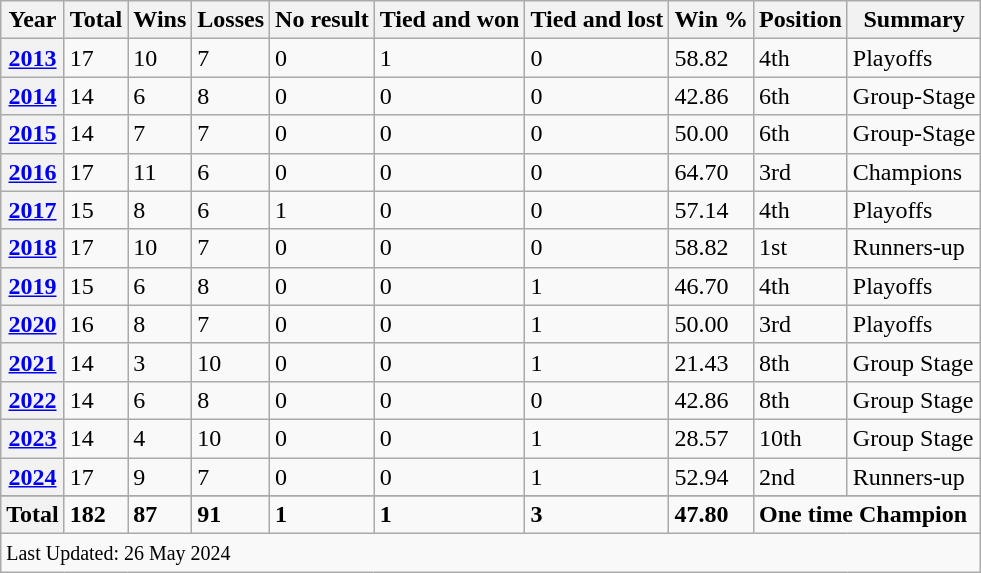<table class="wikitable">
<tr>
<th>Year</th>
<th>Total</th>
<th>Wins</th>
<th>Losses</th>
<th>No result</th>
<th>Tied and won</th>
<th>Tied and lost</th>
<th>Win %</th>
<th>Position</th>
<th>Summary</th>
</tr>
<tr>
<th><a href='#'>2013</a></th>
<td>17</td>
<td>10</td>
<td>7</td>
<td>0</td>
<td>1</td>
<td>0</td>
<td>58.82</td>
<td>4th</td>
<td>Playoffs</td>
</tr>
<tr>
<th><a href='#'>2014</a></th>
<td>14</td>
<td>6</td>
<td>8</td>
<td>0</td>
<td>0</td>
<td>0</td>
<td>42.86</td>
<td>6th</td>
<td>Group-Stage</td>
</tr>
<tr>
<th><a href='#'>2015</a></th>
<td>14</td>
<td>7</td>
<td>7</td>
<td>0</td>
<td>0</td>
<td>0</td>
<td>50.00</td>
<td>6th</td>
<td>Group-Stage</td>
</tr>
<tr>
<th><a href='#'>2016</a></th>
<td>17</td>
<td>11</td>
<td>6</td>
<td>0</td>
<td>0</td>
<td>0</td>
<td>64.70</td>
<td>3rd</td>
<td>Champions</td>
</tr>
<tr>
<th><a href='#'>2017</a></th>
<td>15</td>
<td>8</td>
<td>6</td>
<td>1</td>
<td>0</td>
<td>0</td>
<td>57.14</td>
<td>4th</td>
<td>Playoffs</td>
</tr>
<tr>
<th><a href='#'>2018</a></th>
<td>17</td>
<td>10</td>
<td>7</td>
<td>0</td>
<td>0</td>
<td>0</td>
<td>58.82</td>
<td>1st</td>
<td>Runners-up</td>
</tr>
<tr>
<th><a href='#'>2019</a></th>
<td>15</td>
<td>6</td>
<td>8</td>
<td>0</td>
<td>0</td>
<td>1</td>
<td>46.70</td>
<td>4th</td>
<td>Playoffs</td>
</tr>
<tr>
<th><a href='#'>2020</a></th>
<td>16</td>
<td>8</td>
<td>7</td>
<td>0</td>
<td>0</td>
<td>1</td>
<td>50.00</td>
<td>3rd</td>
<td>Playoffs</td>
</tr>
<tr>
<th><a href='#'>2021</a></th>
<td>14</td>
<td>3</td>
<td>10</td>
<td>0</td>
<td>0</td>
<td>1</td>
<td>21.43</td>
<td>8th</td>
<td>Group Stage</td>
</tr>
<tr>
<th><a href='#'>2022</a></th>
<td>14</td>
<td>6</td>
<td>8</td>
<td>0</td>
<td>0</td>
<td>0</td>
<td>42.86</td>
<td>8th</td>
<td>Group Stage</td>
</tr>
<tr>
<th><a href='#'>2023</a></th>
<td>14</td>
<td>4</td>
<td>10</td>
<td>0</td>
<td>0</td>
<td>1</td>
<td>28.57</td>
<td>10th</td>
<td>Group Stage</td>
</tr>
<tr>
<th><a href='#'>2024</a></th>
<td>17</td>
<td>9</td>
<td>7</td>
<td>0</td>
<td>0</td>
<td>1</td>
<td>52.94</td>
<td>2nd</td>
<td>Runners-up</td>
</tr>
<tr>
</tr>
<tr class=sortbottom>
<th>Total</th>
<td><strong>182</strong></td>
<td><strong>87</strong></td>
<td><strong>91</strong></td>
<td><strong>1</strong></td>
<td><strong>1</strong></td>
<td><strong>3</strong></td>
<td><strong>47.80</strong></td>
<td colspan=2><strong>One time Champion</strong></td>
</tr>
<tr>
<td colspan=10><small>Last Updated: 26 May 2024</small></td>
</tr>
</table>
